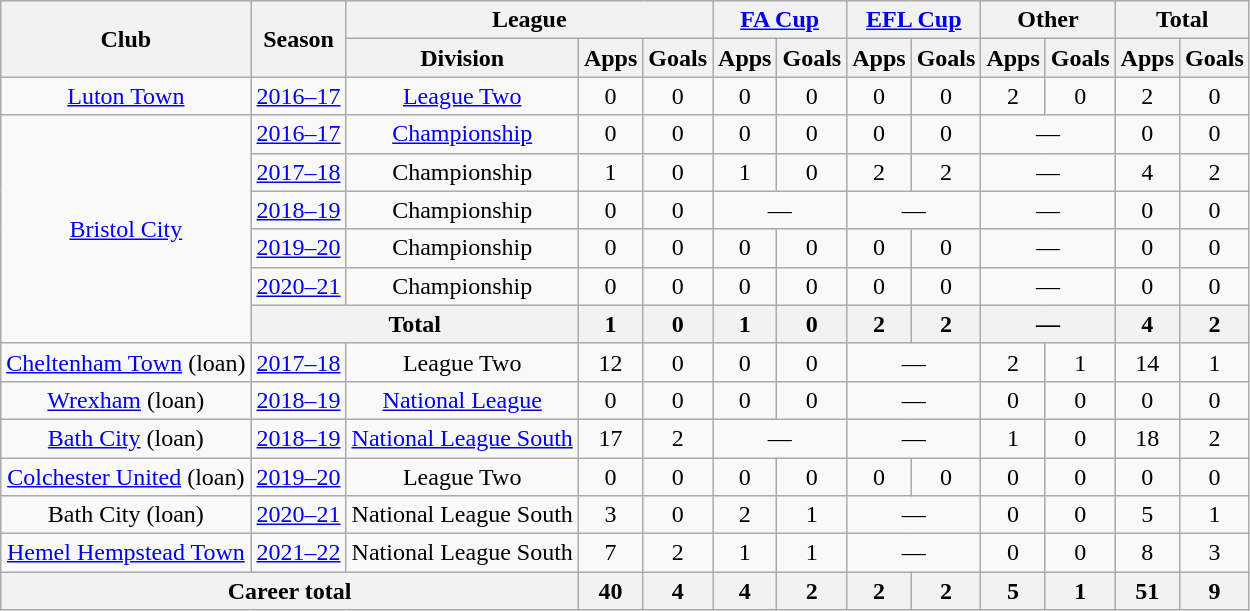<table class=wikitable style=text-align:center>
<tr>
<th rowspan=2>Club</th>
<th rowspan=2>Season</th>
<th colspan=3>League</th>
<th colspan=2><a href='#'>FA Cup</a></th>
<th colspan=2><a href='#'>EFL Cup</a></th>
<th colspan=2>Other</th>
<th colspan=2>Total</th>
</tr>
<tr>
<th>Division</th>
<th>Apps</th>
<th>Goals</th>
<th>Apps</th>
<th>Goals</th>
<th>Apps</th>
<th>Goals</th>
<th>Apps</th>
<th>Goals</th>
<th>Apps</th>
<th>Goals</th>
</tr>
<tr>
<td><a href='#'>Luton Town</a></td>
<td><a href='#'>2016–17</a></td>
<td><a href='#'>League Two</a></td>
<td>0</td>
<td>0</td>
<td>0</td>
<td>0</td>
<td>0</td>
<td>0</td>
<td>2</td>
<td>0</td>
<td>2</td>
<td>0</td>
</tr>
<tr>
<td rowspan=6><a href='#'>Bristol City</a></td>
<td><a href='#'>2016–17</a></td>
<td><a href='#'>Championship</a></td>
<td>0</td>
<td>0</td>
<td>0</td>
<td>0</td>
<td>0</td>
<td>0</td>
<td colspan=2>—</td>
<td>0</td>
<td>0</td>
</tr>
<tr>
<td><a href='#'>2017–18</a></td>
<td>Championship</td>
<td>1</td>
<td>0</td>
<td>1</td>
<td>0</td>
<td>2</td>
<td>2</td>
<td colspan=2>—</td>
<td>4</td>
<td>2</td>
</tr>
<tr>
<td><a href='#'>2018–19</a></td>
<td>Championship</td>
<td>0</td>
<td>0</td>
<td colspan=2>—</td>
<td colspan=2>—</td>
<td colspan=2>—</td>
<td>0</td>
<td>0</td>
</tr>
<tr>
<td><a href='#'>2019–20</a></td>
<td>Championship</td>
<td>0</td>
<td>0</td>
<td>0</td>
<td>0</td>
<td>0</td>
<td>0</td>
<td colspan=2>—</td>
<td>0</td>
<td>0</td>
</tr>
<tr>
<td><a href='#'>2020–21</a></td>
<td>Championship</td>
<td>0</td>
<td>0</td>
<td>0</td>
<td>0</td>
<td>0</td>
<td>0</td>
<td colspan=2>—</td>
<td>0</td>
<td>0</td>
</tr>
<tr>
<th colspan=2>Total</th>
<th>1</th>
<th>0</th>
<th>1</th>
<th>0</th>
<th>2</th>
<th>2</th>
<th colspan=2>—</th>
<th>4</th>
<th>2</th>
</tr>
<tr>
<td><a href='#'>Cheltenham Town</a> (loan)</td>
<td><a href='#'>2017–18</a></td>
<td>League Two</td>
<td>12</td>
<td>0</td>
<td>0</td>
<td>0</td>
<td colspan=2>—</td>
<td>2</td>
<td>1</td>
<td>14</td>
<td>1</td>
</tr>
<tr>
<td><a href='#'>Wrexham</a> (loan)</td>
<td><a href='#'>2018–19</a></td>
<td><a href='#'>National League</a></td>
<td>0</td>
<td>0</td>
<td>0</td>
<td>0</td>
<td colspan=2>—</td>
<td>0</td>
<td>0</td>
<td>0</td>
<td>0</td>
</tr>
<tr>
<td><a href='#'>Bath City</a> (loan)</td>
<td><a href='#'>2018–19</a></td>
<td><a href='#'>National League South</a></td>
<td>17</td>
<td>2</td>
<td colspan=2>—</td>
<td colspan=2>—</td>
<td>1</td>
<td>0</td>
<td>18</td>
<td>2</td>
</tr>
<tr>
<td><a href='#'>Colchester United</a> (loan)</td>
<td><a href='#'>2019–20</a></td>
<td>League Two</td>
<td>0</td>
<td>0</td>
<td>0</td>
<td>0</td>
<td>0</td>
<td>0</td>
<td>0</td>
<td>0</td>
<td>0</td>
<td>0</td>
</tr>
<tr>
<td>Bath City (loan)</td>
<td><a href='#'>2020–21</a></td>
<td>National League South</td>
<td>3</td>
<td>0</td>
<td>2</td>
<td>1</td>
<td colspan=2>—</td>
<td>0</td>
<td>0</td>
<td>5</td>
<td>1</td>
</tr>
<tr>
<td><a href='#'>Hemel Hempstead Town</a></td>
<td><a href='#'>2021–22</a></td>
<td>National League South</td>
<td>7</td>
<td>2</td>
<td>1</td>
<td>1</td>
<td colspan=2>—</td>
<td>0</td>
<td>0</td>
<td>8</td>
<td>3</td>
</tr>
<tr>
<th colspan=3>Career total</th>
<th>40</th>
<th>4</th>
<th>4</th>
<th>2</th>
<th>2</th>
<th>2</th>
<th>5</th>
<th>1</th>
<th>51</th>
<th>9</th>
</tr>
</table>
